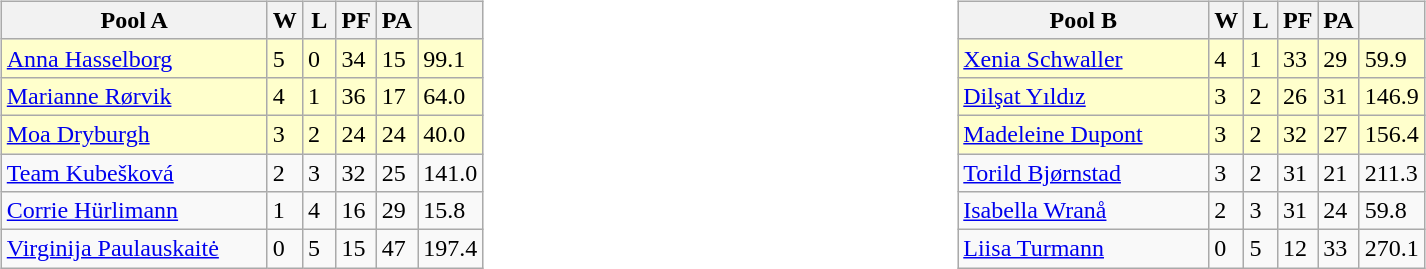<table table>
<tr>
<td valign=top width=10%><br><table class=wikitable>
<tr>
<th width=170>Pool A</th>
<th width=15>W</th>
<th width=15>L</th>
<th width=15>PF</th>
<th width=15>PA</th>
<th width=20></th>
</tr>
<tr bgcolor=#ffffcc>
<td> <a href='#'>Anna Hasselborg</a></td>
<td>5</td>
<td>0</td>
<td>34</td>
<td>15</td>
<td>99.1</td>
</tr>
<tr bgcolor=#ffffcc>
<td> <a href='#'>Marianne Rørvik</a></td>
<td>4</td>
<td>1</td>
<td>36</td>
<td>17</td>
<td>64.0</td>
</tr>
<tr bgcolor=#ffffcc>
<td> <a href='#'>Moa Dryburgh</a></td>
<td>3</td>
<td>2</td>
<td>24</td>
<td>24</td>
<td>40.0</td>
</tr>
<tr>
<td> <a href='#'>Team Kubešková</a></td>
<td>2</td>
<td>3</td>
<td>32</td>
<td>25</td>
<td>141.0</td>
</tr>
<tr>
<td> <a href='#'>Corrie Hürlimann</a></td>
<td>1</td>
<td>4</td>
<td>16</td>
<td>29</td>
<td>15.8</td>
</tr>
<tr>
<td> <a href='#'>Virginija Paulauskaitė</a></td>
<td>0</td>
<td>5</td>
<td>15</td>
<td>47</td>
<td>197.4</td>
</tr>
</table>
</td>
<td valign=top width=10%><br><table class=wikitable>
<tr>
<th width=160>Pool B</th>
<th width=15>W</th>
<th width=15>L</th>
<th width=15>PF</th>
<th width=15>PA</th>
<th width=20></th>
</tr>
<tr bgcolor=#ffffcc>
<td> <a href='#'>Xenia Schwaller</a></td>
<td>4</td>
<td>1</td>
<td>33</td>
<td>29</td>
<td>59.9</td>
</tr>
<tr bgcolor=#ffffcc>
<td> <a href='#'>Dilşat Yıldız</a></td>
<td>3</td>
<td>2</td>
<td>26</td>
<td>31</td>
<td>146.9</td>
</tr>
<tr bgcolor=#ffffcc>
<td> <a href='#'>Madeleine Dupont</a></td>
<td>3</td>
<td>2</td>
<td>32</td>
<td>27</td>
<td>156.4</td>
</tr>
<tr>
<td> <a href='#'>Torild Bjørnstad</a></td>
<td>3</td>
<td>2</td>
<td>31</td>
<td>21</td>
<td>211.3</td>
</tr>
<tr>
<td> <a href='#'>Isabella Wranå</a></td>
<td>2</td>
<td>3</td>
<td>31</td>
<td>24</td>
<td>59.8</td>
</tr>
<tr>
<td> <a href='#'>Liisa Turmann</a></td>
<td>0</td>
<td>5</td>
<td>12</td>
<td>33</td>
<td>270.1</td>
</tr>
</table>
</td>
</tr>
</table>
